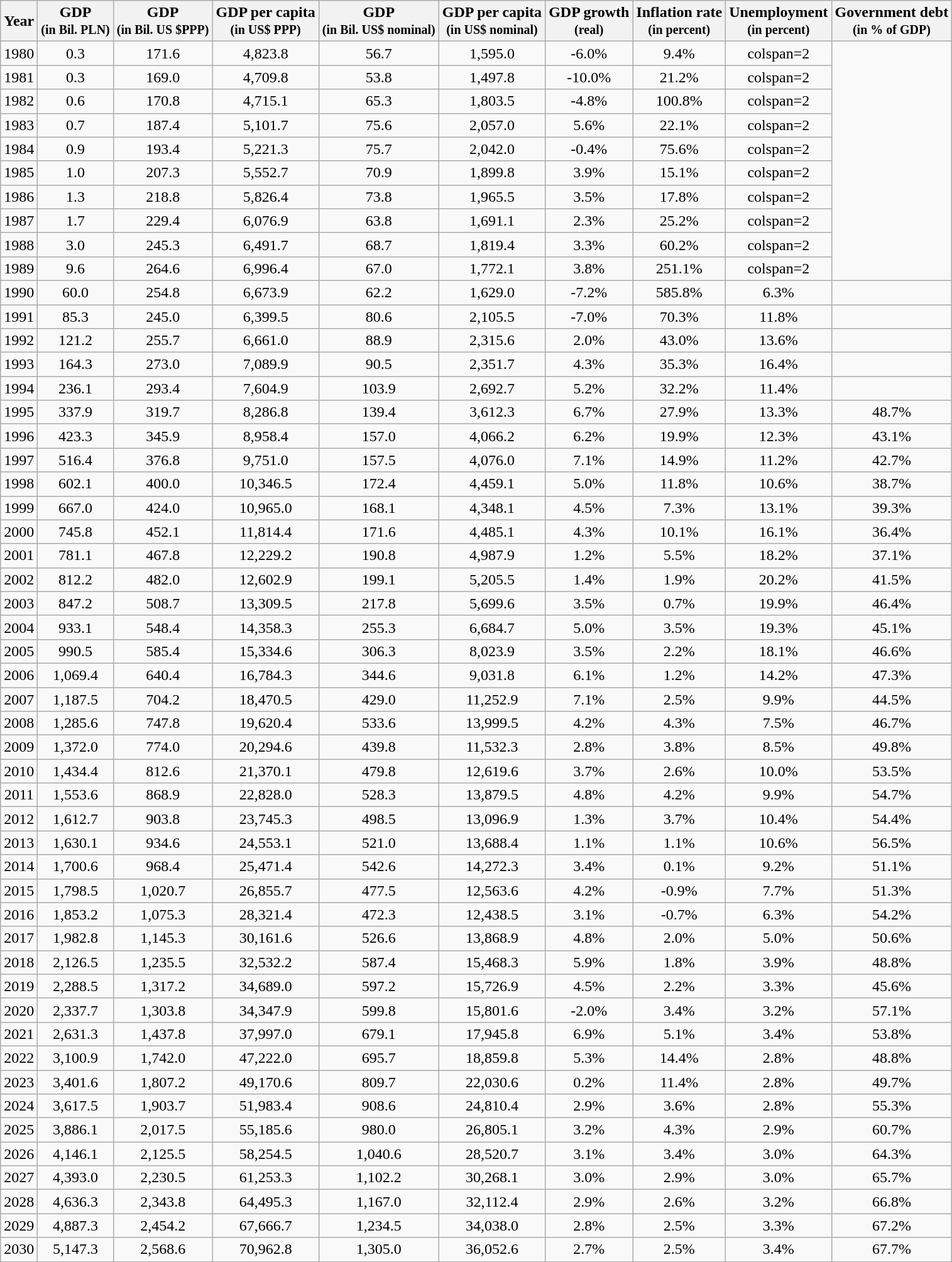<table class="wikitable" style="text-align:center;">
<tr>
<th>Year</th>
<th>GDP<br><small>(in Bil. PLN)</small></th>
<th>GDP<br><small>(in Bil. US $PPP)</small></th>
<th>GDP per capita<br><small>(in US$ PPP)</small></th>
<th>GDP<br><small>(in Bil. US$ nominal)</small></th>
<th>GDP per capita<br><small>(in US$ nominal)</small></th>
<th>GDP growth<br><small>(real)</small></th>
<th>Inflation rate<br><small>(in percent)</small></th>
<th>Unemployment<br><small>(in percent)</small></th>
<th>Government debt<br><small>(in % of GDP)</small></th>
</tr>
<tr>
<td>1980</td>
<td>0.3</td>
<td>171.6</td>
<td>4,823.8</td>
<td>56.7</td>
<td>1,595.0</td>
<td> -6.0%</td>
<td> 9.4%</td>
<td>colspan=2</td>
</tr>
<tr>
<td>1981</td>
<td> 0.3</td>
<td> 169.0</td>
<td> 4,709.8</td>
<td> 53.8</td>
<td> 1,497.8</td>
<td> -10.0%</td>
<td> 21.2%</td>
<td>colspan=2</td>
</tr>
<tr>
<td>1982</td>
<td> 0.6</td>
<td> 170.8</td>
<td> 4,715.1</td>
<td> 65.3</td>
<td> 1,803.5</td>
<td> -4.8%</td>
<td> 100.8%</td>
<td>colspan=2</td>
</tr>
<tr>
<td>1983</td>
<td> 0.7</td>
<td> 187.4</td>
<td> 5,101.7</td>
<td> 75.6</td>
<td> 2,057.0</td>
<td> 5.6%</td>
<td> 22.1%</td>
<td>colspan=2</td>
</tr>
<tr>
<td>1984</td>
<td> 0.9</td>
<td> 193.4</td>
<td> 5,221.3</td>
<td> 75.7</td>
<td> 2,042.0</td>
<td> -0.4%</td>
<td> 75.6%</td>
<td>colspan=2</td>
</tr>
<tr>
<td>1985</td>
<td> 1.0</td>
<td> 207.3</td>
<td> 5,552.7</td>
<td> 70.9</td>
<td> 1,899.8</td>
<td> 3.9%</td>
<td> 15.1%</td>
<td>colspan=2</td>
</tr>
<tr>
<td>1986</td>
<td> 1.3</td>
<td> 218.8</td>
<td> 5,826.4</td>
<td> 73.8</td>
<td> 1,965.5</td>
<td> 3.5%</td>
<td> 17.8%</td>
<td>colspan=2</td>
</tr>
<tr>
<td>1987</td>
<td> 1.7</td>
<td> 229.4</td>
<td> 6,076.9</td>
<td> 63.8</td>
<td> 1,691.1</td>
<td> 2.3%</td>
<td> 25.2%</td>
<td>colspan=2</td>
</tr>
<tr>
<td>1988</td>
<td> 3.0</td>
<td> 245.3</td>
<td> 6,491.7</td>
<td> 68.7</td>
<td> 1,819.4</td>
<td> 3.3%</td>
<td> 60.2%</td>
<td>colspan=2</td>
</tr>
<tr>
<td>1989</td>
<td> 9.6</td>
<td> 264.6</td>
<td> 6,996.4</td>
<td> 67.0</td>
<td> 1,772.1</td>
<td> 3.8%</td>
<td> 251.1%</td>
<td>colspan=2</td>
</tr>
<tr>
<td>1990</td>
<td> 60.0</td>
<td> 254.8</td>
<td> 6,673.9</td>
<td> 62.2</td>
<td> 1,629.0</td>
<td> -7.2%</td>
<td> 585.8%</td>
<td>6.3%</td>
<td></td>
</tr>
<tr>
<td>1991</td>
<td> 85.3</td>
<td> 245.0</td>
<td> 6,399.5</td>
<td> 80.6</td>
<td> 2,105.5</td>
<td> -7.0%</td>
<td> 70.3%</td>
<td> 11.8%</td>
<td></td>
</tr>
<tr>
<td>1992</td>
<td> 121.2</td>
<td> 255.7</td>
<td> 6,661.0</td>
<td> 88.9</td>
<td> 2,315.6</td>
<td> 2.0%</td>
<td> 43.0%</td>
<td> 13.6%</td>
<td></td>
</tr>
<tr>
<td>1993</td>
<td> 164.3</td>
<td> 273.0</td>
<td> 7,089.9</td>
<td> 90.5</td>
<td> 2,351.7</td>
<td> 4.3%</td>
<td> 35.3%</td>
<td> 16.4%</td>
<td></td>
</tr>
<tr>
<td>1994</td>
<td> 236.1</td>
<td> 293.4</td>
<td> 7,604.9</td>
<td> 103.9</td>
<td> 2,692.7</td>
<td> 5.2%</td>
<td> 32.2%</td>
<td> 11.4%</td>
<td></td>
</tr>
<tr>
<td>1995</td>
<td> 337.9</td>
<td> 319.7</td>
<td> 8,286.8</td>
<td> 139.4</td>
<td> 3,612.3</td>
<td> 6.7%</td>
<td> 27.9%</td>
<td> 13.3%</td>
<td>48.7%</td>
</tr>
<tr>
<td>1996</td>
<td> 423.3</td>
<td> 345.9</td>
<td> 8,958.4</td>
<td> 157.0</td>
<td> 4,066.2</td>
<td> 6.2%</td>
<td> 19.9%</td>
<td> 12.3%</td>
<td> 43.1%</td>
</tr>
<tr>
<td>1997</td>
<td> 516.4</td>
<td> 376.8</td>
<td> 9,751.0</td>
<td> 157.5</td>
<td> 4,076.0</td>
<td> 7.1%</td>
<td> 14.9%</td>
<td> 11.2%</td>
<td> 42.7%</td>
</tr>
<tr>
<td>1998</td>
<td> 602.1</td>
<td> 400.0</td>
<td> 10,346.5</td>
<td> 172.4</td>
<td> 4,459.1</td>
<td> 5.0%</td>
<td> 11.8%</td>
<td> 10.6%</td>
<td> 38.7%</td>
</tr>
<tr>
<td>1999</td>
<td> 667.0</td>
<td> 424.0</td>
<td> 10,965.0</td>
<td> 168.1</td>
<td> 4,348.1</td>
<td> 4.5%</td>
<td> 7.3%</td>
<td> 13.1%</td>
<td> 39.3%</td>
</tr>
<tr>
<td>2000</td>
<td> 745.8</td>
<td> 452.1</td>
<td> 11,814.4</td>
<td> 171.6</td>
<td> 4,485.1</td>
<td> 4.3%</td>
<td> 10.1%</td>
<td> 16.1%</td>
<td> 36.4%</td>
</tr>
<tr>
<td>2001</td>
<td> 781.1</td>
<td> 467.8</td>
<td> 12,229.2</td>
<td> 190.8</td>
<td> 4,987.9</td>
<td> 1.2%</td>
<td> 5.5%</td>
<td> 18.2%</td>
<td> 37.1%</td>
</tr>
<tr>
<td>2002</td>
<td> 812.2</td>
<td> 482.0</td>
<td> 12,602.9</td>
<td> 199.1</td>
<td> 5,205.5</td>
<td> 1.4%</td>
<td> 1.9%</td>
<td> 20.2%</td>
<td> 41.5%</td>
</tr>
<tr>
<td>2003</td>
<td> 847.2</td>
<td> 508.7</td>
<td> 13,309.5</td>
<td> 217.8</td>
<td> 5,699.6</td>
<td> 3.5%</td>
<td> 0.7%</td>
<td> 19.9%</td>
<td> 46.4%</td>
</tr>
<tr>
<td>2004</td>
<td> 933.1</td>
<td> 548.4</td>
<td> 14,358.3</td>
<td> 255.3</td>
<td> 6,684.7</td>
<td> 5.0%</td>
<td> 3.5%</td>
<td> 19.3%</td>
<td> 45.1%</td>
</tr>
<tr>
<td>2005</td>
<td> 990.5</td>
<td> 585.4</td>
<td> 15,334.6</td>
<td> 306.3</td>
<td> 8,023.9</td>
<td> 3.5%</td>
<td> 2.2%</td>
<td> 18.1%</td>
<td> 46.6%</td>
</tr>
<tr>
<td>2006</td>
<td>1,069.4</td>
<td> 640.4</td>
<td> 16,784.3</td>
<td> 344.6</td>
<td> 9,031.8</td>
<td> 6.1%</td>
<td> 1.2%</td>
<td> 14.2%</td>
<td> 47.3%</td>
</tr>
<tr>
<td>2007</td>
<td>1,187.5</td>
<td> 704.2</td>
<td> 18,470.5</td>
<td> 429.0</td>
<td> 11,252.9</td>
<td> 7.1%</td>
<td> 2.5%</td>
<td> 9.9%</td>
<td> 44.5%</td>
</tr>
<tr>
<td>2008</td>
<td>1,285.6</td>
<td> 747.8</td>
<td> 19,620.4</td>
<td> 533.6</td>
<td> 13,999.5</td>
<td> 4.2%</td>
<td> 4.3%</td>
<td> 7.5%</td>
<td> 46.7%</td>
</tr>
<tr>
<td>2009</td>
<td>1,372.0</td>
<td> 774.0</td>
<td> 20,294.6</td>
<td> 439.8</td>
<td> 11,532.3</td>
<td> 2.8%</td>
<td> 3.8%</td>
<td> 8.5%</td>
<td> 49.8%</td>
</tr>
<tr>
<td>2010</td>
<td>1,434.4</td>
<td> 812.6</td>
<td> 21,370.1</td>
<td> 479.8</td>
<td> 12,619.6</td>
<td> 3.7%</td>
<td> 2.6%</td>
<td> 10.0%</td>
<td> 53.5%</td>
</tr>
<tr>
<td>2011</td>
<td>1,553.6</td>
<td> 868.9</td>
<td> 22,828.0</td>
<td> 528.3</td>
<td> 13,879.5</td>
<td> 4.8%</td>
<td> 4.2%</td>
<td> 9.9%</td>
<td> 54.7%</td>
</tr>
<tr>
<td>2012</td>
<td>1,612.7</td>
<td> 903.8</td>
<td> 23,745.3</td>
<td> 498.5</td>
<td> 13,096.9</td>
<td> 1.3%</td>
<td> 3.7%</td>
<td> 10.4%</td>
<td> 54.4%</td>
</tr>
<tr>
<td>2013</td>
<td>1,630.1</td>
<td> 934.6</td>
<td> 24,553.1</td>
<td> 521.0</td>
<td> 13,688.4</td>
<td> 1.1%</td>
<td> 1.1%</td>
<td> 10.6%</td>
<td> 56.5%</td>
</tr>
<tr>
<td>2014</td>
<td>1,700.6</td>
<td> 968.4</td>
<td> 25,471.4</td>
<td> 542.6</td>
<td> 14,272.3</td>
<td> 3.4%</td>
<td> 0.1%</td>
<td> 9.2%</td>
<td> 51.1%</td>
</tr>
<tr>
<td>2015</td>
<td>1,798.5</td>
<td> 1,020.7</td>
<td> 26,855.7</td>
<td> 477.5</td>
<td> 12,563.6</td>
<td> 4.2%</td>
<td> -0.9%</td>
<td> 7.7%</td>
<td> 51.3%</td>
</tr>
<tr>
<td>2016</td>
<td>1,853.2</td>
<td> 1,075.3</td>
<td> 28,321.4</td>
<td> 472.3</td>
<td> 12,438.5</td>
<td> 3.1%</td>
<td> -0.7%</td>
<td> 6.3%</td>
<td> 54.2%</td>
</tr>
<tr>
<td>2017</td>
<td>1,982.8</td>
<td> 1,145.3</td>
<td> 30,161.6</td>
<td> 526.6</td>
<td> 13,868.9</td>
<td> 4.8%</td>
<td> 2.0%</td>
<td> 5.0%</td>
<td> 50.6%</td>
</tr>
<tr>
<td>2018</td>
<td>2,126.5</td>
<td> 1,235.5</td>
<td> 32,532.2</td>
<td> 587.4</td>
<td> 15,468.3</td>
<td> 5.9%</td>
<td> 1.8%</td>
<td> 3.9%</td>
<td> 48.8%</td>
</tr>
<tr>
<td>2019</td>
<td>2,288.5</td>
<td> 1,317.2</td>
<td> 34,689.0</td>
<td> 597.2</td>
<td> 15,726.9</td>
<td> 4.5%</td>
<td> 2.2%</td>
<td> 3.3%</td>
<td> 45.6%</td>
</tr>
<tr>
<td>2020</td>
<td>2,337.7</td>
<td> 1,303.8</td>
<td> 34,347.9</td>
<td> 599.8</td>
<td> 15,801.6</td>
<td> -2.0%</td>
<td> 3.4%</td>
<td> 3.2%</td>
<td> 57.1%</td>
</tr>
<tr>
<td>2021</td>
<td>2,631.3</td>
<td> 1,437.8</td>
<td> 37,997.0</td>
<td> 679.1</td>
<td> 17,945.8</td>
<td> 6.9%</td>
<td> 5.1%</td>
<td> 3.4%</td>
<td> 53.8%</td>
</tr>
<tr>
<td>2022</td>
<td>3,100.9</td>
<td> 1,742.0</td>
<td> 47,222.0</td>
<td> 695.7</td>
<td> 18,859.8</td>
<td> 5.3%</td>
<td> 14.4%</td>
<td> 2.8%</td>
<td> 48.8%</td>
</tr>
<tr>
<td>2023</td>
<td>3,401.6</td>
<td> 1,807.2</td>
<td> 49,170.6</td>
<td> 809.7</td>
<td> 22,030.6</td>
<td> 0.2%</td>
<td> 11.4%</td>
<td> 2.8%</td>
<td> 49.7%</td>
</tr>
<tr>
<td>2024</td>
<td>3,617.5</td>
<td> 1,903.7</td>
<td> 51,983.4</td>
<td> 908.6</td>
<td> 24,810.4</td>
<td> 2.9%</td>
<td> 3.6%</td>
<td> 2.8%</td>
<td> 55.3%</td>
</tr>
<tr>
<td>2025</td>
<td>3,886.1</td>
<td> 2,017.5</td>
<td> 55,185.6</td>
<td> 980.0</td>
<td> 26,805.1</td>
<td> 3.2%</td>
<td> 4.3%</td>
<td> 2.9%</td>
<td> 60.7%</td>
</tr>
<tr>
<td>2026</td>
<td>4,146.1</td>
<td> 2,125.5</td>
<td> 58,254.5</td>
<td> 1,040.6</td>
<td> 28,520.7</td>
<td> 3.1%</td>
<td> 3.4%</td>
<td> 3.0%</td>
<td> 64.3%</td>
</tr>
<tr>
<td>2027</td>
<td>4,393.0</td>
<td> 2,230.5</td>
<td> 61,253.3</td>
<td> 1,102.2</td>
<td> 30,268.1</td>
<td> 3.0%</td>
<td> 2.9%</td>
<td> 3.0%</td>
<td> 65.7%</td>
</tr>
<tr>
<td>2028</td>
<td>4,636.3</td>
<td> 2,343.8</td>
<td> 64,495.3</td>
<td> 1,167.0</td>
<td> 32,112.4</td>
<td> 2.9%</td>
<td> 2.6%</td>
<td> 3.2%</td>
<td> 66.8%</td>
</tr>
<tr>
<td>2029</td>
<td>4,887.3</td>
<td> 2,454.2</td>
<td> 67,666.7</td>
<td> 1,234.5</td>
<td> 34,038.0</td>
<td> 2.8%</td>
<td> 2.5%</td>
<td> 3.3%</td>
<td> 67.2%</td>
</tr>
<tr>
<td>2030</td>
<td>5,147.3</td>
<td> 2,568.6</td>
<td> 70,962.8</td>
<td> 1,305.0</td>
<td> 36,052.6</td>
<td> 2.7%</td>
<td> 2.5%</td>
<td> 3.4%</td>
<td> 67.7%</td>
</tr>
</table>
